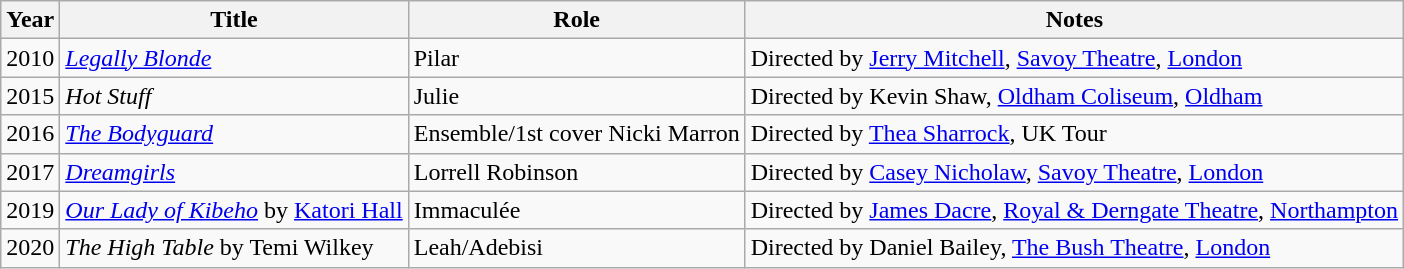<table class="wikitable sortable">
<tr>
<th>Year</th>
<th>Title</th>
<th>Role</th>
<th class="unsortable">Notes</th>
</tr>
<tr>
<td>2010</td>
<td><em><a href='#'>Legally Blonde</a></em></td>
<td>Pilar</td>
<td>Directed by <a href='#'>Jerry Mitchell</a>, <a href='#'>Savoy Theatre</a>, <a href='#'>London</a></td>
</tr>
<tr>
<td>2015</td>
<td><em>Hot Stuff</em></td>
<td>Julie</td>
<td>Directed by Kevin Shaw, <a href='#'>Oldham Coliseum</a>, <a href='#'>Oldham</a></td>
</tr>
<tr>
<td>2016</td>
<td><em><a href='#'>The Bodyguard</a></em></td>
<td>Ensemble/1st cover Nicki Marron</td>
<td>Directed by <a href='#'>Thea Sharrock</a>, UK Tour</td>
</tr>
<tr>
<td>2017</td>
<td><em><a href='#'>Dreamgirls</a></em></td>
<td>Lorrell Robinson</td>
<td>Directed by <a href='#'>Casey Nicholaw</a>, <a href='#'>Savoy Theatre</a>, <a href='#'>London</a></td>
</tr>
<tr>
<td>2019</td>
<td><em><a href='#'>Our Lady of Kibeho</a></em> by <a href='#'>Katori Hall</a></td>
<td>Immaculée</td>
<td>Directed by <a href='#'>James Dacre</a>, <a href='#'>Royal & Derngate Theatre</a>, <a href='#'>Northampton</a></td>
</tr>
<tr>
<td>2020</td>
<td><em>The High Table</em> by Temi Wilkey</td>
<td>Leah/Adebisi</td>
<td>Directed by Daniel Bailey, <a href='#'>The Bush Theatre</a>, <a href='#'>London</a></td>
</tr>
</table>
